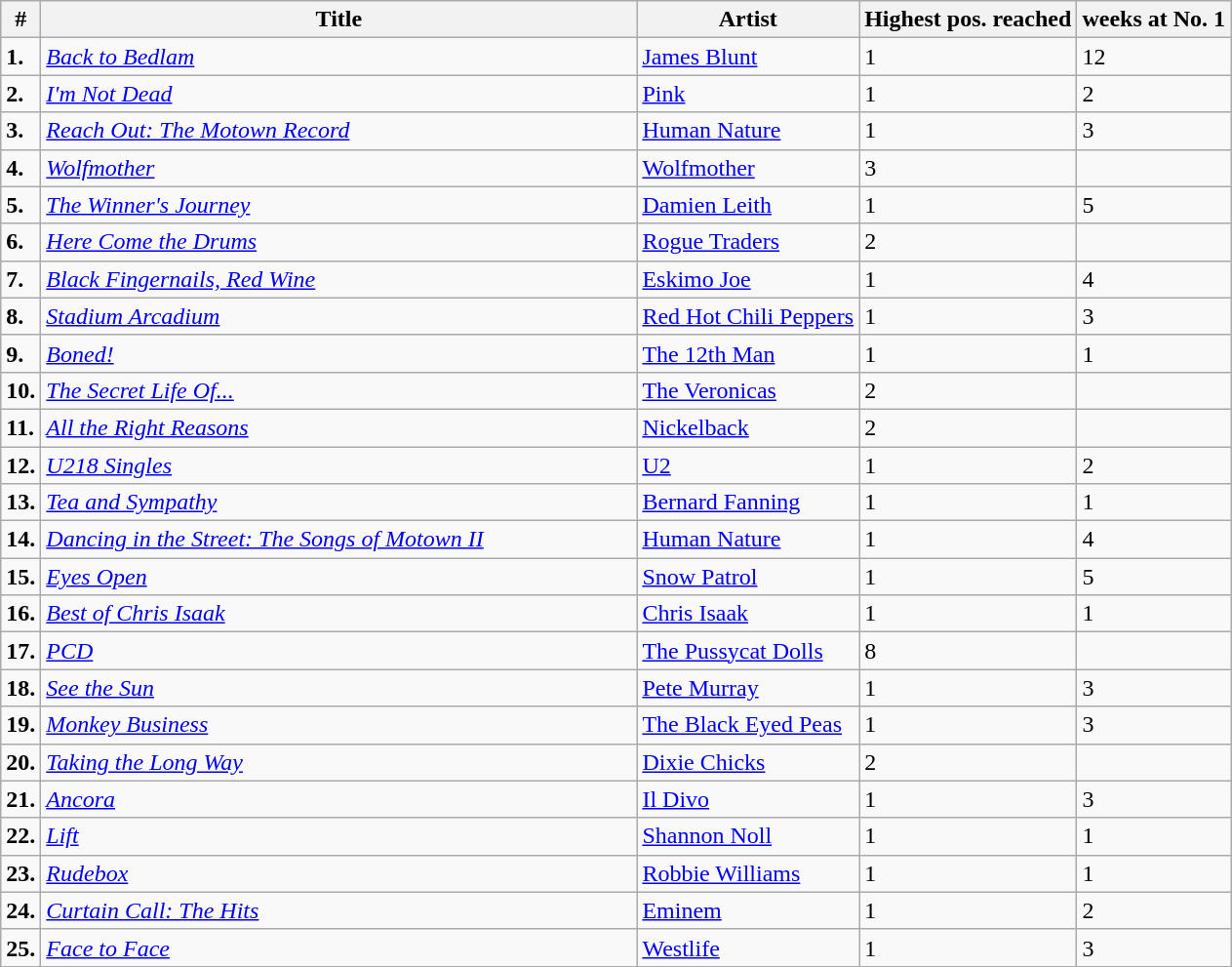<table class="wikitable">
<tr ">
<th>#</th>
<th style="width:400px;">Title</th>
<th>Artist</th>
<th>Highest pos. reached</th>
<th>weeks at No. 1 </th>
</tr>
<tr>
<td><strong>1.</strong></td>
<td><em><a href='#'>Back to Bedlam</a></em></td>
<td><a href='#'>James Blunt</a></td>
<td>1</td>
<td>12</td>
</tr>
<tr>
<td><strong>2.</strong></td>
<td><em><a href='#'>I'm Not Dead</a></em></td>
<td><a href='#'>Pink</a></td>
<td>1</td>
<td>2</td>
</tr>
<tr>
<td><strong>3.</strong></td>
<td><em><a href='#'>Reach Out: The Motown Record</a></em></td>
<td><a href='#'>Human Nature</a></td>
<td>1</td>
<td>3</td>
</tr>
<tr>
<td><strong>4.</strong></td>
<td><em><a href='#'>Wolfmother</a></em></td>
<td><a href='#'>Wolfmother</a></td>
<td>3</td>
<td></td>
</tr>
<tr>
<td><strong>5.</strong></td>
<td><em><a href='#'>The Winner's Journey</a></em></td>
<td><a href='#'>Damien Leith</a></td>
<td>1</td>
<td>5</td>
</tr>
<tr>
<td><strong>6.</strong></td>
<td><em><a href='#'>Here Come the Drums</a></em></td>
<td><a href='#'>Rogue Traders</a></td>
<td>2</td>
<td></td>
</tr>
<tr>
<td><strong>7.</strong></td>
<td><em><a href='#'>Black Fingernails, Red Wine</a></em></td>
<td><a href='#'>Eskimo Joe</a></td>
<td>1</td>
<td>4</td>
</tr>
<tr>
<td><strong>8.</strong></td>
<td><em><a href='#'>Stadium Arcadium</a></em></td>
<td><a href='#'>Red Hot Chili Peppers</a></td>
<td>1</td>
<td>3</td>
</tr>
<tr>
<td><strong>9.</strong></td>
<td><em><a href='#'>Boned!</a></em></td>
<td><a href='#'>The 12th Man</a></td>
<td>1</td>
<td>1</td>
</tr>
<tr>
<td><strong>10.</strong></td>
<td><em><a href='#'>The Secret Life Of...</a></em></td>
<td><a href='#'>The Veronicas</a></td>
<td>2</td>
<td></td>
</tr>
<tr>
<td><strong>11.</strong></td>
<td><em><a href='#'>All the Right Reasons</a></em></td>
<td><a href='#'>Nickelback</a></td>
<td>2</td>
<td></td>
</tr>
<tr>
<td><strong>12.</strong></td>
<td><em><a href='#'>U218 Singles</a></em></td>
<td><a href='#'>U2</a></td>
<td>1</td>
<td>2</td>
</tr>
<tr>
<td><strong>13.</strong></td>
<td><em><a href='#'>Tea and Sympathy</a></em></td>
<td><a href='#'>Bernard Fanning</a></td>
<td>1</td>
<td>1</td>
</tr>
<tr>
<td><strong>14.</strong></td>
<td><em><a href='#'>Dancing in the Street: The Songs of Motown II</a></em></td>
<td><a href='#'>Human Nature</a></td>
<td>1</td>
<td>4</td>
</tr>
<tr>
<td><strong>15.</strong></td>
<td><em><a href='#'>Eyes Open</a></em></td>
<td><a href='#'>Snow Patrol</a></td>
<td>1</td>
<td>5</td>
</tr>
<tr>
<td><strong>16.</strong></td>
<td><em><a href='#'>Best of Chris Isaak</a></em></td>
<td><a href='#'>Chris Isaak</a></td>
<td>1</td>
<td>1</td>
</tr>
<tr>
<td><strong>17.</strong></td>
<td><em><a href='#'>PCD</a></em></td>
<td><a href='#'>The Pussycat Dolls</a></td>
<td>8</td>
<td></td>
</tr>
<tr>
<td><strong>18.</strong></td>
<td><em><a href='#'>See the Sun</a></em></td>
<td><a href='#'>Pete Murray</a></td>
<td>1</td>
<td>3</td>
</tr>
<tr>
<td><strong>19.</strong></td>
<td><em><a href='#'>Monkey Business</a></em></td>
<td><a href='#'>The Black Eyed Peas</a></td>
<td>1</td>
<td>3</td>
</tr>
<tr>
<td><strong>20.</strong></td>
<td><em><a href='#'>Taking the Long Way</a></em></td>
<td><a href='#'>Dixie Chicks</a></td>
<td>2</td>
<td></td>
</tr>
<tr>
<td><strong>21.</strong></td>
<td><em><a href='#'>Ancora</a></em></td>
<td><a href='#'>Il Divo</a></td>
<td>1</td>
<td>3</td>
</tr>
<tr>
<td><strong>22.</strong></td>
<td><em><a href='#'>Lift</a></em></td>
<td><a href='#'>Shannon Noll</a></td>
<td>1</td>
<td>1</td>
</tr>
<tr>
<td><strong>23.</strong></td>
<td><em><a href='#'>Rudebox</a></em></td>
<td><a href='#'>Robbie Williams</a></td>
<td>1</td>
<td>1</td>
</tr>
<tr>
<td><strong>24.</strong></td>
<td><em><a href='#'>Curtain Call: The Hits</a></em></td>
<td><a href='#'>Eminem</a></td>
<td>1</td>
<td>2</td>
</tr>
<tr>
<td><strong>25.</strong></td>
<td><em><a href='#'>Face to Face</a></em></td>
<td><a href='#'>Westlife</a></td>
<td>1</td>
<td>3</td>
</tr>
</table>
